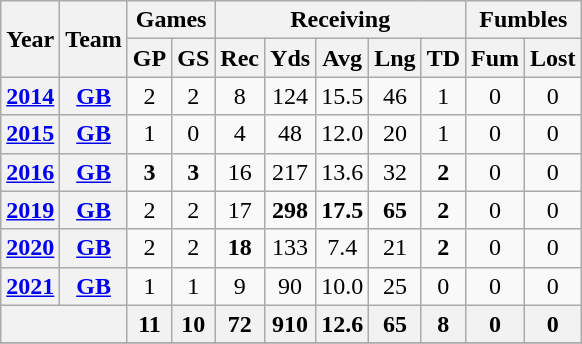<table class=wikitable style="text-align:center;">
<tr>
<th rowspan="2">Year</th>
<th rowspan="2">Team</th>
<th colspan="2">Games</th>
<th colspan="5">Receiving</th>
<th colspan="3">Fumbles</th>
</tr>
<tr>
<th>GP</th>
<th>GS</th>
<th>Rec</th>
<th>Yds</th>
<th>Avg</th>
<th>Lng</th>
<th>TD</th>
<th>Fum</th>
<th>Lost</th>
</tr>
<tr>
<th><a href='#'>2014</a></th>
<th><a href='#'>GB</a></th>
<td>2</td>
<td>2</td>
<td>8</td>
<td>124</td>
<td>15.5</td>
<td>46</td>
<td>1</td>
<td>0</td>
<td>0</td>
</tr>
<tr>
<th><a href='#'>2015</a></th>
<th><a href='#'>GB</a></th>
<td>1</td>
<td>0</td>
<td>4</td>
<td>48</td>
<td>12.0</td>
<td>20</td>
<td>1</td>
<td>0</td>
<td>0</td>
</tr>
<tr>
<th><a href='#'>2016</a></th>
<th><a href='#'>GB</a></th>
<td><strong>3</strong></td>
<td><strong>3</strong></td>
<td>16</td>
<td>217</td>
<td>13.6</td>
<td>32</td>
<td><strong>2</strong></td>
<td>0</td>
<td>0</td>
</tr>
<tr>
<th><a href='#'>2019</a></th>
<th><a href='#'>GB</a></th>
<td>2</td>
<td>2</td>
<td>17</td>
<td><strong>298</strong></td>
<td><strong>17.5</strong></td>
<td><strong>65</strong></td>
<td><strong>2</strong></td>
<td>0</td>
<td>0</td>
</tr>
<tr>
<th><a href='#'>2020</a></th>
<th><a href='#'>GB</a></th>
<td>2</td>
<td>2</td>
<td><strong>18</strong></td>
<td>133</td>
<td>7.4</td>
<td>21</td>
<td><strong>2</strong></td>
<td>0</td>
<td>0</td>
</tr>
<tr>
<th><a href='#'>2021</a></th>
<th><a href='#'>GB</a></th>
<td>1</td>
<td>1</td>
<td>9</td>
<td>90</td>
<td>10.0</td>
<td>25</td>
<td>0</td>
<td>0</td>
<td>0</td>
</tr>
<tr>
<th colspan="2"></th>
<th>11</th>
<th>10</th>
<th>72</th>
<th>910</th>
<th>12.6</th>
<th>65</th>
<th>8</th>
<th>0</th>
<th>0</th>
</tr>
<tr>
</tr>
</table>
